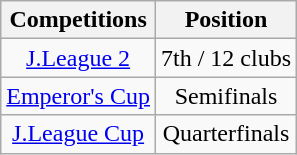<table class="wikitable" style="text-align:center;">
<tr>
<th>Competitions</th>
<th>Position</th>
</tr>
<tr>
<td><a href='#'>J.League 2</a></td>
<td>7th / 12 clubs</td>
</tr>
<tr>
<td><a href='#'>Emperor's Cup</a></td>
<td>Semifinals</td>
</tr>
<tr>
<td><a href='#'>J.League Cup</a></td>
<td>Quarterfinals</td>
</tr>
</table>
